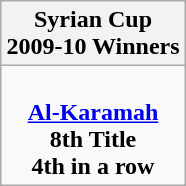<table class="wikitable" style="text-align: center; margin: 0 auto;">
<tr>
<th>Syrian Cup <br>2009-10 Winners</th>
</tr>
<tr>
<td><br><strong><a href='#'>Al-Karamah</a></strong><br><strong>8th Title</strong> <br> <strong>4th in a row</strong></td>
</tr>
</table>
